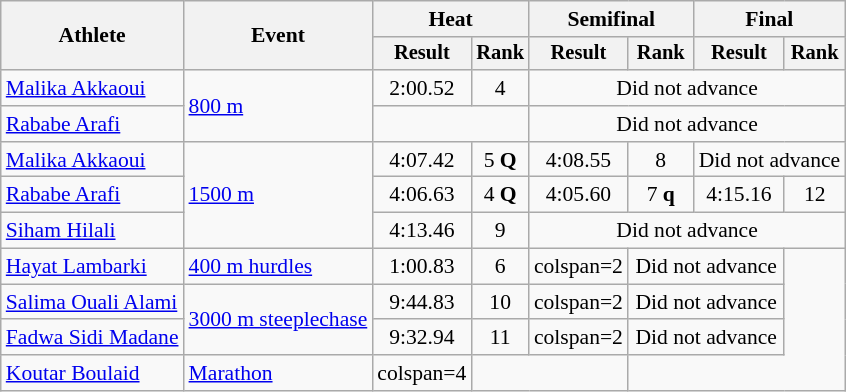<table class="wikitable" style="font-size:90%">
<tr>
<th rowspan="2">Athlete</th>
<th rowspan="2">Event</th>
<th colspan="2">Heat</th>
<th colspan="2">Semifinal</th>
<th colspan="2">Final</th>
</tr>
<tr style="font-size:95%">
<th>Result</th>
<th>Rank</th>
<th>Result</th>
<th>Rank</th>
<th>Result</th>
<th>Rank</th>
</tr>
<tr align=center>
<td align=left><a href='#'>Malika Akkaoui</a></td>
<td align=left rowspan=2><a href='#'>800 m</a></td>
<td>2:00.52</td>
<td>4</td>
<td colspan=4>Did not advance</td>
</tr>
<tr align=center>
<td align=left><a href='#'>Rababe Arafi</a></td>
<td colspan=2></td>
<td colspan=4>Did not advance</td>
</tr>
<tr align=center>
<td align=left><a href='#'>Malika Akkaoui</a></td>
<td align=left rowspan=3><a href='#'>1500 m</a></td>
<td>4:07.42</td>
<td>5 <strong>Q</strong></td>
<td>4:08.55</td>
<td>8</td>
<td colspan=2>Did not advance</td>
</tr>
<tr align=center>
<td align=left><a href='#'>Rababe Arafi</a></td>
<td>4:06.63</td>
<td>4 <strong>Q</strong></td>
<td>4:05.60</td>
<td>7 <strong>q</strong></td>
<td>4:15.16</td>
<td>12</td>
</tr>
<tr align=center>
<td align=left><a href='#'>Siham Hilali</a></td>
<td>4:13.46</td>
<td>9</td>
<td colspan=4>Did not advance</td>
</tr>
<tr align=center>
<td align=left><a href='#'>Hayat Lambarki</a></td>
<td align=left><a href='#'>400 m hurdles</a></td>
<td>1:00.83</td>
<td>6</td>
<td>colspan=2 </td>
<td colspan=2>Did not advance</td>
</tr>
<tr align=center>
<td align=left><a href='#'>Salima Ouali Alami</a></td>
<td align=left rowspan=2><a href='#'>3000 m steeplechase</a></td>
<td>9:44.83</td>
<td>10</td>
<td>colspan=2 </td>
<td colspan=2>Did not advance</td>
</tr>
<tr align=center>
<td align=left><a href='#'>Fadwa Sidi Madane</a></td>
<td>9:32.94</td>
<td>11</td>
<td>colspan=2 </td>
<td colspan=2>Did not advance</td>
</tr>
<tr align=center>
<td align=left><a href='#'>Koutar Boulaid</a></td>
<td align=left><a href='#'>Marathon</a></td>
<td>colspan=4 </td>
<td colspan=2></td>
</tr>
</table>
